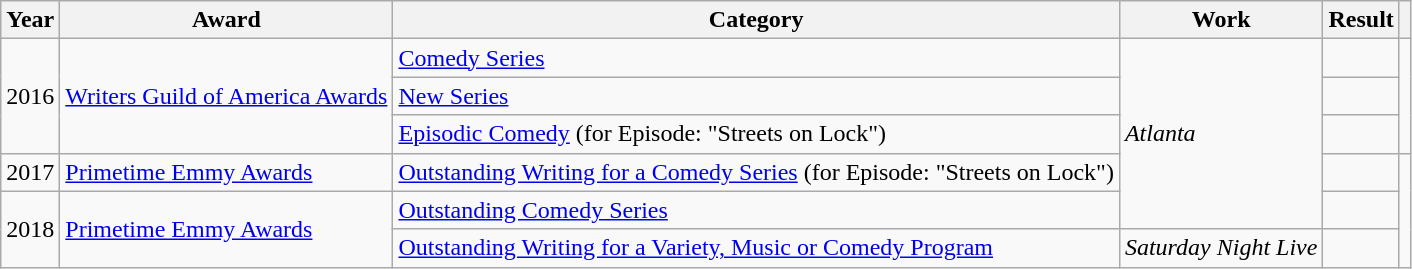<table class="wikitable sortable">
<tr>
<th>Year</th>
<th>Award</th>
<th>Category</th>
<th>Work</th>
<th>Result</th>
<th></th>
</tr>
<tr>
<td rowspan="3">2016</td>
<td rowspan="3"><a href='#'>Writers Guild of America Awards</a></td>
<td><a href='#'>Comedy Series</a></td>
<td rowspan="5"><em>Atlanta</em></td>
<td></td>
<td rowspan="3"></td>
</tr>
<tr>
<td><a href='#'>New Series</a></td>
<td></td>
</tr>
<tr>
<td><a href='#'>Episodic Comedy</a> (for Episode: "Streets on Lock")</td>
<td></td>
</tr>
<tr>
<td>2017</td>
<td><a href='#'>Primetime Emmy Awards</a></td>
<td><a href='#'>Outstanding Writing for a Comedy Series</a> (for Episode: "Streets on Lock")</td>
<td></td>
<td rowspan="3"></td>
</tr>
<tr>
<td rowspan="2">2018</td>
<td rowspan="2"><a href='#'>Primetime Emmy Awards</a></td>
<td><a href='#'>Outstanding Comedy Series</a></td>
<td></td>
</tr>
<tr>
<td><a href='#'>Outstanding Writing for a Variety, Music or Comedy Program</a></td>
<td><em>Saturday Night Live</em></td>
<td></td>
</tr>
</table>
